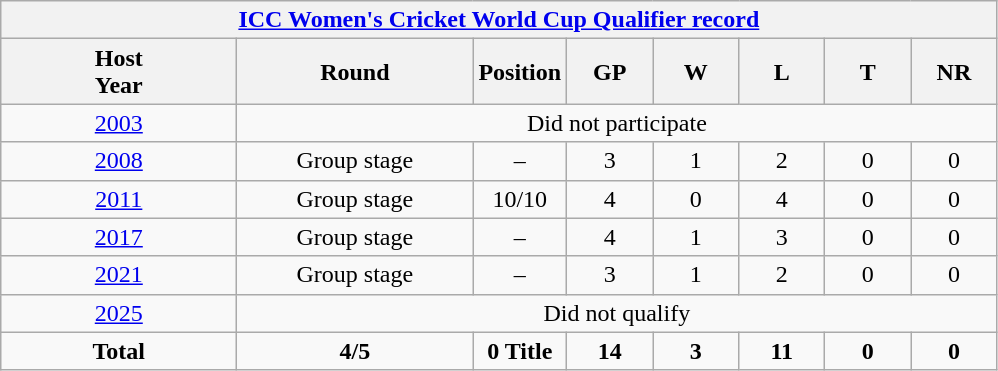<table class="wikitable" style="text-align: center; width=900px;">
<tr>
<th colspan=9><a href='#'>ICC Women's Cricket World Cup Qualifier record</a></th>
</tr>
<tr>
<th width=150>Host<br>Year</th>
<th width=150>Round</th>
<th width=50>Position</th>
<th width=50>GP</th>
<th width=50>W</th>
<th width=50>L</th>
<th width=50>T</th>
<th width=50>NR</th>
</tr>
<tr>
<td> <a href='#'>2003</a></td>
<td colspan=8 rowspan=1>Did not participate</td>
</tr>
<tr>
<td> <a href='#'>2008</a></td>
<td>Group stage</td>
<td>–</td>
<td>3</td>
<td>1</td>
<td>2</td>
<td>0</td>
<td>0</td>
</tr>
<tr>
<td> <a href='#'>2011</a></td>
<td>Group stage</td>
<td>10/10</td>
<td>4</td>
<td>0</td>
<td>4</td>
<td>0</td>
<td>0</td>
</tr>
<tr>
<td> <a href='#'>2017</a></td>
<td>Group stage</td>
<td>–</td>
<td>4</td>
<td>1</td>
<td>3</td>
<td>0</td>
<td>0</td>
</tr>
<tr>
<td> <a href='#'>2021</a></td>
<td>Group stage</td>
<td>–</td>
<td>3</td>
<td>1</td>
<td>2</td>
<td>0</td>
<td>0</td>
</tr>
<tr>
<td> <a href='#'>2025</a></td>
<td colspan=8>Did not qualify</td>
</tr>
<tr>
<td><strong>Total</strong></td>
<td><strong>4/5</strong></td>
<td><strong>0 Title</strong></td>
<td><strong>14</strong></td>
<td><strong>3</strong></td>
<td><strong>11</strong></td>
<td><strong>0</strong></td>
<td><strong>0</strong></td>
</tr>
</table>
